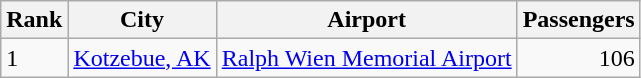<table class="wikitable">
<tr>
<th>Rank</th>
<th>City</th>
<th>Airport</th>
<th>Passengers</th>
</tr>
<tr>
<td>1</td>
<td>  <a href='#'>Kotzebue, AK</a></td>
<td><a href='#'>Ralph Wien Memorial Airport</a></td>
<td align=right>106</td>
</tr>
</table>
